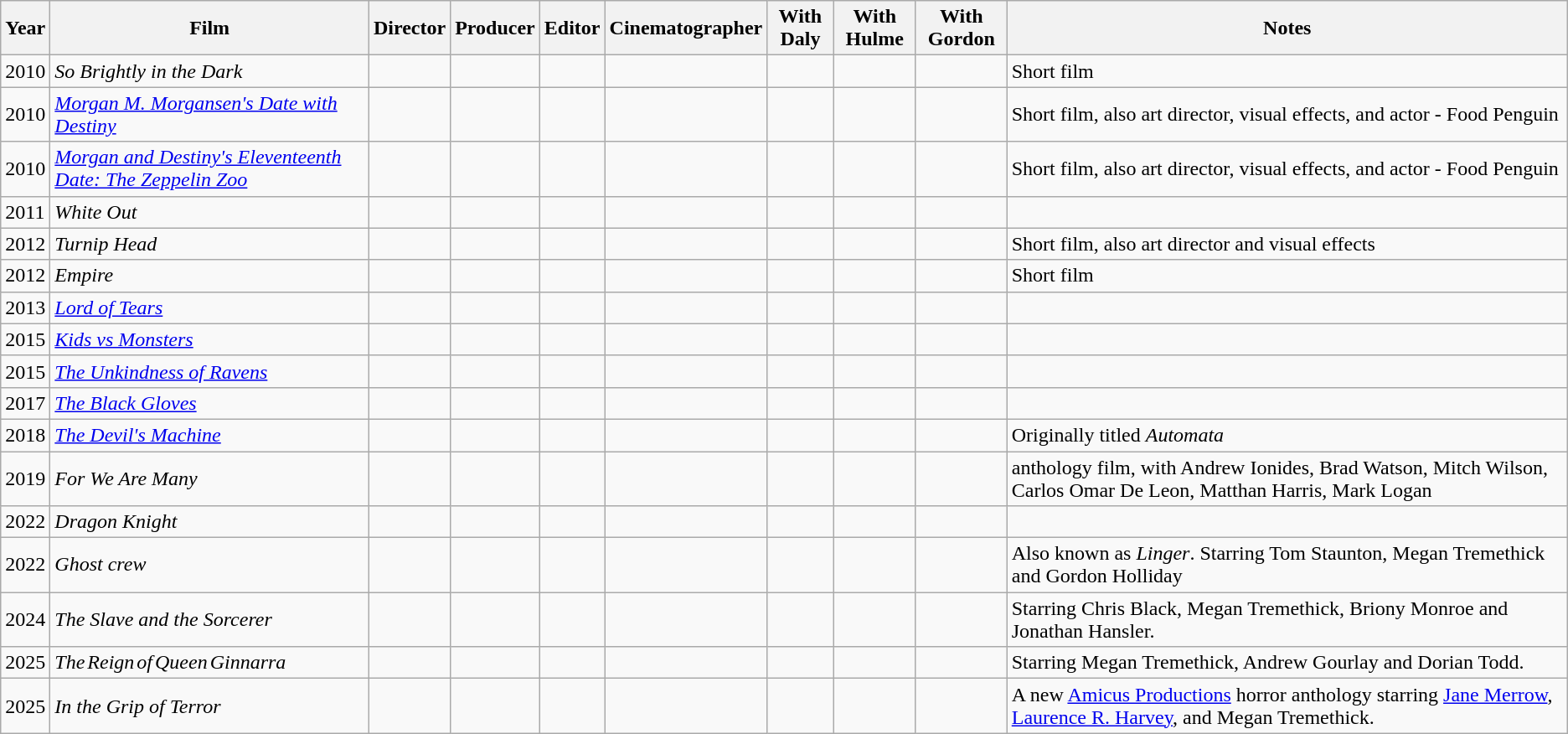<table class="wikitable">
<tr>
<th>Year</th>
<th>Film</th>
<th>Director</th>
<th>Producer</th>
<th>Editor</th>
<th>Cinematographer</th>
<th>With Daly</th>
<th>With Hulme</th>
<th>With Gordon</th>
<th>Notes</th>
</tr>
<tr>
<td>2010</td>
<td><em>So Brightly in the Dark</em></td>
<td></td>
<td></td>
<td></td>
<td></td>
<td></td>
<td></td>
<td></td>
<td>Short film</td>
</tr>
<tr>
<td>2010</td>
<td><em><a href='#'>Morgan M. Morgansen's Date with Destiny</a></em></td>
<td></td>
<td></td>
<td></td>
<td></td>
<td></td>
<td></td>
<td></td>
<td>Short film, also art director, visual effects, and actor - Food Penguin</td>
</tr>
<tr>
<td>2010</td>
<td><em><a href='#'>Morgan and Destiny's Eleventeenth Date: The Zeppelin Zoo</a></em></td>
<td></td>
<td></td>
<td></td>
<td></td>
<td></td>
<td></td>
<td></td>
<td>Short film, also art director, visual effects, and actor - Food Penguin</td>
</tr>
<tr>
<td>2011</td>
<td><em>White Out</em></td>
<td></td>
<td></td>
<td></td>
<td></td>
<td></td>
<td></td>
<td></td>
<td></td>
</tr>
<tr>
<td>2012</td>
<td><em>Turnip Head</em></td>
<td></td>
<td></td>
<td></td>
<td></td>
<td></td>
<td></td>
<td></td>
<td>Short film, also art director and visual effects</td>
</tr>
<tr>
<td>2012</td>
<td><em>Empire</em></td>
<td></td>
<td></td>
<td></td>
<td></td>
<td></td>
<td></td>
<td></td>
<td>Short film</td>
</tr>
<tr>
<td>2013</td>
<td><em><a href='#'>Lord of Tears</a></em></td>
<td></td>
<td></td>
<td></td>
<td></td>
<td></td>
<td></td>
<td></td>
<td></td>
</tr>
<tr>
<td>2015</td>
<td><em><a href='#'>Kids vs Monsters</a></em></td>
<td></td>
<td></td>
<td></td>
<td></td>
<td></td>
<td></td>
<td></td>
<td></td>
</tr>
<tr>
<td>2015</td>
<td><em><a href='#'>The Unkindness of Ravens</a></em></td>
<td></td>
<td></td>
<td></td>
<td></td>
<td></td>
<td></td>
<td></td>
<td></td>
</tr>
<tr>
<td>2017</td>
<td><em><a href='#'>The Black Gloves</a></em></td>
<td></td>
<td></td>
<td></td>
<td></td>
<td></td>
<td></td>
<td></td>
<td></td>
</tr>
<tr>
<td>2018</td>
<td><em><a href='#'>The Devil's Machine</a></em></td>
<td></td>
<td></td>
<td></td>
<td></td>
<td></td>
<td></td>
<td></td>
<td>Originally titled <em>Automata</em></td>
</tr>
<tr>
<td>2019</td>
<td><em>For We Are Many</em></td>
<td></td>
<td></td>
<td></td>
<td></td>
<td></td>
<td></td>
<td></td>
<td>anthology film, with Andrew Ionides, Brad Watson, Mitch Wilson, Carlos Omar De Leon, Matthan Harris, Mark Logan</td>
</tr>
<tr>
<td>2022</td>
<td><em>Dragon Knight</em></td>
<td></td>
<td></td>
<td></td>
<td></td>
<td></td>
<td></td>
<td></td>
<td></td>
</tr>
<tr>
<td>2022</td>
<td><em>Ghost crew</em></td>
<td></td>
<td></td>
<td></td>
<td></td>
<td></td>
<td></td>
<td></td>
<td>Also known as <em>Linger</em>. Starring Tom Staunton, Megan Tremethick and Gordon Holliday  </td>
</tr>
<tr>
<td>2024</td>
<td><em>The Slave and the Sorcerer</em></td>
<td></td>
<td></td>
<td></td>
<td></td>
<td></td>
<td></td>
<td></td>
<td>Starring Chris Black, Megan Tremethick, Briony Monroe and Jonathan Hansler.  </td>
</tr>
<tr>
<td>2025</td>
<td><em>The Reign of Queen Ginnarra</em></td>
<td></td>
<td></td>
<td></td>
<td></td>
<td></td>
<td></td>
<td></td>
<td>Starring Megan Tremethick, Andrew Gourlay and Dorian Todd.</td>
</tr>
<tr>
<td>2025</td>
<td><em>In the Grip of Terror</em></td>
<td></td>
<td></td>
<td></td>
<td></td>
<td></td>
<td></td>
<td></td>
<td>A new <a href='#'>Amicus Productions</a> horror anthology starring <a href='#'>Jane Merrow</a>, <a href='#'>Laurence R. Harvey</a>, and Megan Tremethick.</td>
</tr>
</table>
